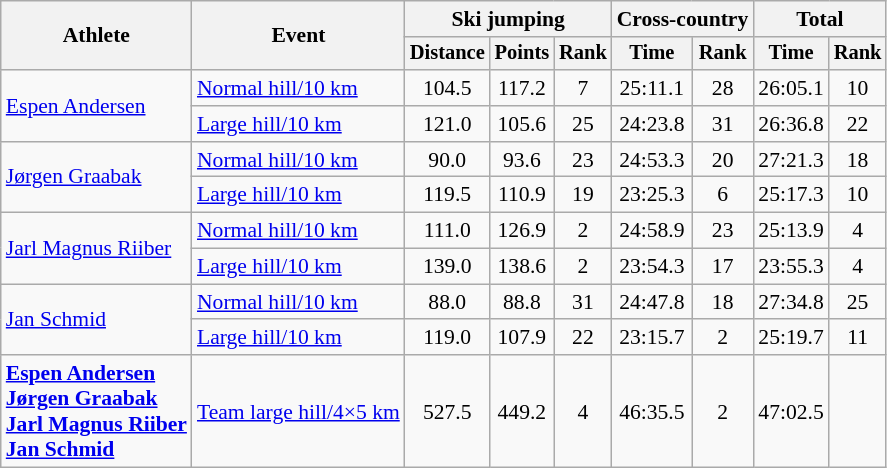<table class="wikitable" style="font-size:90%">
<tr>
<th rowspan="2">Athlete</th>
<th rowspan="2">Event</th>
<th colspan="3">Ski jumping</th>
<th colspan="2">Cross-country</th>
<th colspan="2">Total</th>
</tr>
<tr style="font-size:95%">
<th>Distance</th>
<th>Points</th>
<th>Rank</th>
<th>Time</th>
<th>Rank</th>
<th>Time</th>
<th>Rank</th>
</tr>
<tr align=center>
<td align=left rowspan=2><a href='#'>Espen Andersen</a></td>
<td align=left><a href='#'>Normal hill/10 km</a></td>
<td>104.5</td>
<td>117.2</td>
<td>7</td>
<td>25:11.1</td>
<td>28</td>
<td>26:05.1</td>
<td>10</td>
</tr>
<tr align=center>
<td align=left><a href='#'>Large hill/10 km</a></td>
<td>121.0</td>
<td>105.6</td>
<td>25</td>
<td>24:23.8</td>
<td>31</td>
<td>26:36.8</td>
<td>22</td>
</tr>
<tr align=center>
<td align=left rowspan=2><a href='#'>Jørgen Graabak</a></td>
<td align=left><a href='#'>Normal hill/10 km</a></td>
<td>90.0</td>
<td>93.6</td>
<td>23</td>
<td>24:53.3</td>
<td>20</td>
<td>27:21.3</td>
<td>18</td>
</tr>
<tr align=center>
<td align=left><a href='#'>Large hill/10 km</a></td>
<td>119.5</td>
<td>110.9</td>
<td>19</td>
<td>23:25.3</td>
<td>6</td>
<td>25:17.3</td>
<td>10</td>
</tr>
<tr align=center>
<td align=left rowspan=2><a href='#'>Jarl Magnus Riiber</a></td>
<td align=left><a href='#'>Normal hill/10 km</a></td>
<td>111.0</td>
<td>126.9</td>
<td>2</td>
<td>24:58.9</td>
<td>23</td>
<td>25:13.9</td>
<td>4</td>
</tr>
<tr align=center>
<td align=left><a href='#'>Large hill/10 km</a></td>
<td>139.0</td>
<td>138.6</td>
<td>2</td>
<td>23:54.3</td>
<td>17</td>
<td>23:55.3</td>
<td>4</td>
</tr>
<tr align=center>
<td align=left rowspan=2><a href='#'>Jan Schmid</a></td>
<td align=left><a href='#'>Normal hill/10 km</a></td>
<td>88.0</td>
<td>88.8</td>
<td>31</td>
<td>24:47.8</td>
<td>18</td>
<td>27:34.8</td>
<td>25</td>
</tr>
<tr align=center>
<td align=left><a href='#'>Large hill/10 km</a></td>
<td>119.0</td>
<td>107.9</td>
<td>22</td>
<td>23:15.7</td>
<td>2</td>
<td>25:19.7</td>
<td>11</td>
</tr>
<tr align=center>
<td align=left><strong><a href='#'>Espen Andersen</a><br><a href='#'>Jørgen Graabak</a><br><a href='#'>Jarl Magnus Riiber</a><br><a href='#'>Jan Schmid</a></strong></td>
<td align=left><a href='#'>Team large hill/4×5 km</a></td>
<td>527.5</td>
<td>449.2</td>
<td>4</td>
<td>46:35.5</td>
<td>2</td>
<td>47:02.5</td>
<td></td>
</tr>
</table>
